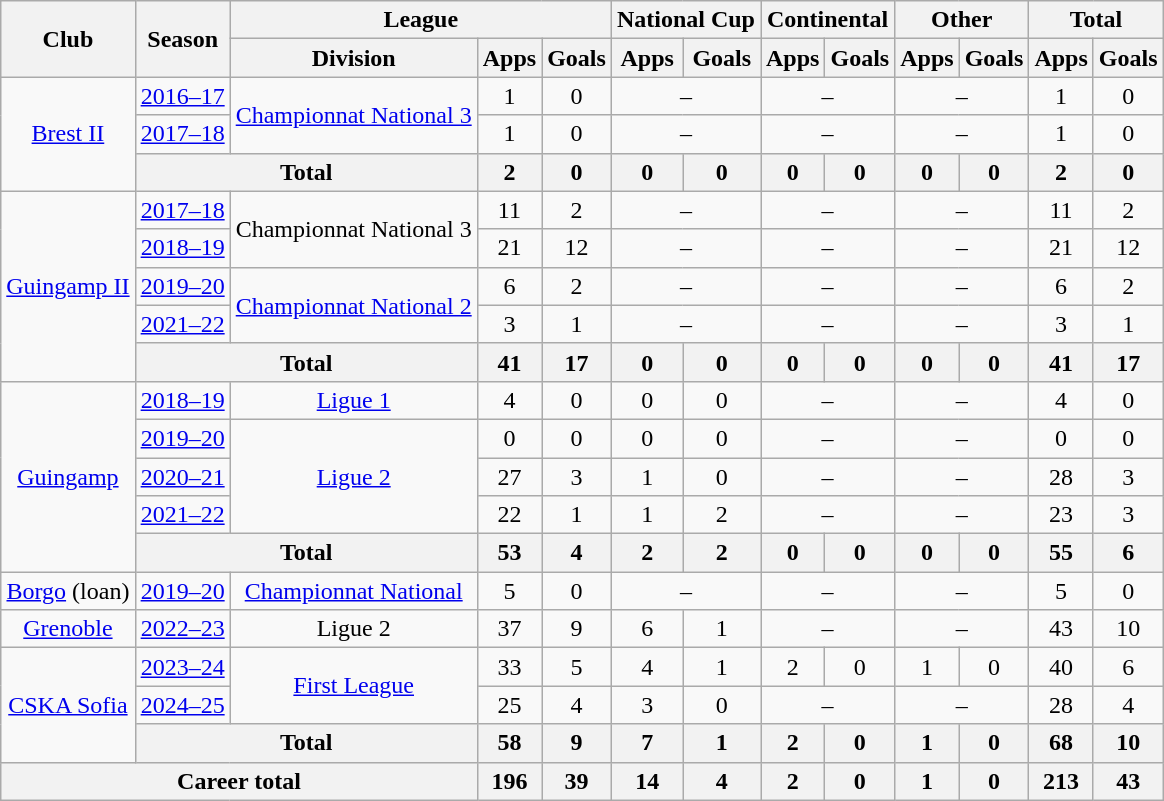<table class="wikitable" style="text-align: center;">
<tr>
<th rowspan="2">Club</th>
<th rowspan="2">Season</th>
<th colspan="3">League</th>
<th colspan="2">National Cup</th>
<th colspan="2">Continental</th>
<th colspan="2">Other</th>
<th colspan="2">Total</th>
</tr>
<tr>
<th>Division</th>
<th>Apps</th>
<th>Goals</th>
<th>Apps</th>
<th>Goals</th>
<th>Apps</th>
<th>Goals</th>
<th>Apps</th>
<th>Goals</th>
<th>Apps</th>
<th>Goals</th>
</tr>
<tr>
<td rowspan="3"><a href='#'>Brest II</a></td>
<td><a href='#'>2016–17</a></td>
<td rowspan=2><a href='#'>Championnat National 3</a></td>
<td>1</td>
<td>0</td>
<td colspan="2">–</td>
<td colspan="2">–</td>
<td colspan="2">–</td>
<td>1</td>
<td>0</td>
</tr>
<tr>
<td><a href='#'>2017–18</a></td>
<td>1</td>
<td>0</td>
<td colspan="2">–</td>
<td colspan="2">–</td>
<td colspan="2">–</td>
<td>1</td>
<td>0</td>
</tr>
<tr>
<th colspan="2">Total</th>
<th>2</th>
<th>0</th>
<th>0</th>
<th>0</th>
<th>0</th>
<th>0</th>
<th>0</th>
<th>0</th>
<th>2</th>
<th>0</th>
</tr>
<tr>
<td rowspan="5"><a href='#'>Guingamp II</a></td>
<td><a href='#'>2017–18</a></td>
<td rowspan=2>Championnat National 3</td>
<td>11</td>
<td>2</td>
<td colspan="2">–</td>
<td colspan="2">–</td>
<td colspan="2">–</td>
<td>11</td>
<td>2</td>
</tr>
<tr>
<td><a href='#'>2018–19</a></td>
<td>21</td>
<td>12</td>
<td colspan="2">–</td>
<td colspan="2">–</td>
<td colspan="2">–</td>
<td>21</td>
<td>12</td>
</tr>
<tr>
<td><a href='#'>2019–20</a></td>
<td rowspan=2><a href='#'>Championnat National 2</a></td>
<td>6</td>
<td>2</td>
<td colspan="2">–</td>
<td colspan="2">–</td>
<td colspan="2">–</td>
<td>6</td>
<td>2</td>
</tr>
<tr>
<td><a href='#'>2021–22</a></td>
<td>3</td>
<td>1</td>
<td colspan="2">–</td>
<td colspan="2">–</td>
<td colspan="2">–</td>
<td>3</td>
<td>1</td>
</tr>
<tr>
<th colspan="2">Total</th>
<th>41</th>
<th>17</th>
<th>0</th>
<th>0</th>
<th>0</th>
<th>0</th>
<th>0</th>
<th>0</th>
<th>41</th>
<th>17</th>
</tr>
<tr>
<td rowspan="5"><a href='#'>Guingamp</a></td>
<td><a href='#'>2018–19</a></td>
<td><a href='#'>Ligue 1</a></td>
<td>4</td>
<td>0</td>
<td>0</td>
<td>0</td>
<td colspan="2">–</td>
<td colspan="2">–</td>
<td>4</td>
<td>0</td>
</tr>
<tr>
<td><a href='#'>2019–20</a></td>
<td rowspan=3><a href='#'>Ligue 2</a></td>
<td>0</td>
<td>0</td>
<td>0</td>
<td>0</td>
<td colspan="2">–</td>
<td colspan="2">–</td>
<td>0</td>
<td>0</td>
</tr>
<tr>
<td><a href='#'>2020–21</a></td>
<td>27</td>
<td>3</td>
<td>1</td>
<td>0</td>
<td colspan="2">–</td>
<td colspan="2">–</td>
<td>28</td>
<td>3</td>
</tr>
<tr>
<td><a href='#'>2021–22</a></td>
<td>22</td>
<td>1</td>
<td>1</td>
<td>2</td>
<td colspan="2">–</td>
<td colspan="2">–</td>
<td>23</td>
<td>3</td>
</tr>
<tr>
<th colspan="2">Total</th>
<th>53</th>
<th>4</th>
<th>2</th>
<th>2</th>
<th>0</th>
<th>0</th>
<th>0</th>
<th>0</th>
<th>55</th>
<th>6</th>
</tr>
<tr>
<td><a href='#'>Borgo</a> (loan)</td>
<td><a href='#'>2019–20</a></td>
<td><a href='#'>Championnat National</a></td>
<td>5</td>
<td>0</td>
<td colspan="2">–</td>
<td colspan="2">–</td>
<td colspan="2">–</td>
<td>5</td>
<td>0</td>
</tr>
<tr>
<td><a href='#'>Grenoble</a></td>
<td><a href='#'>2022–23</a></td>
<td>Ligue 2</td>
<td>37</td>
<td>9</td>
<td>6</td>
<td>1</td>
<td colspan="2">–</td>
<td colspan="2">–</td>
<td>43</td>
<td>10</td>
</tr>
<tr>
<td rowspan=3><a href='#'>CSKA Sofia</a></td>
<td><a href='#'>2023–24</a></td>
<td rowspan=2><a href='#'>First League</a></td>
<td>33</td>
<td>5</td>
<td>4</td>
<td>1</td>
<td>2</td>
<td>0</td>
<td>1</td>
<td>0</td>
<td>40</td>
<td>6</td>
</tr>
<tr>
<td><a href='#'>2024–25</a></td>
<td>25</td>
<td>4</td>
<td>3</td>
<td>0</td>
<td colspan="2">–</td>
<td colspan="2">–</td>
<td>28</td>
<td>4</td>
</tr>
<tr>
<th colspan="2">Total</th>
<th>58</th>
<th>9</th>
<th>7</th>
<th>1</th>
<th>2</th>
<th>0</th>
<th>1</th>
<th>0</th>
<th>68</th>
<th>10</th>
</tr>
<tr>
<th colspan="3">Career total</th>
<th>196</th>
<th>39</th>
<th>14</th>
<th>4</th>
<th>2</th>
<th>0</th>
<th>1</th>
<th>0</th>
<th>213</th>
<th>43</th>
</tr>
</table>
